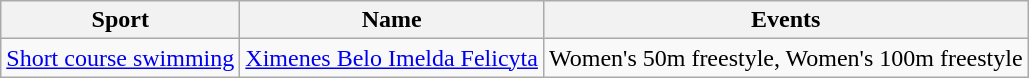<table class="wikitable">
<tr>
<th>Sport</th>
<th>Name</th>
<th>Events</th>
</tr>
<tr>
<td><a href='#'>Short course swimming</a></td>
<td><a href='#'>Ximenes Belo Imelda Felicyta</a></td>
<td>Women's 50m freestyle, Women's 100m freestyle</td>
</tr>
</table>
